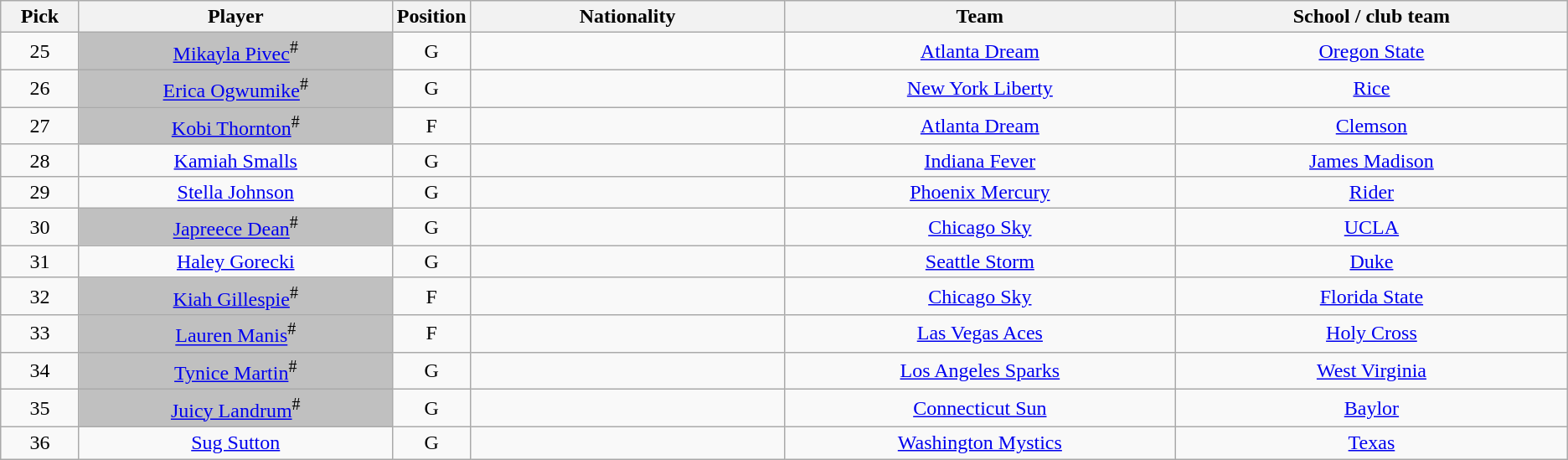<table class="wikitable sortable" style="text-align:center;">
<tr>
<th style="width:5%;">Pick</th>
<th style="width:20%;">Player</th>
<th style="width:5%;">Position</th>
<th style="width:20%;">Nationality</th>
<th style="width:25%;">Team</th>
<th style="width:25%;">School / club team</th>
</tr>
<tr>
<td>25</td>
<td bgcolor="#C0C0C0"><a href='#'>Mikayla Pivec</a><sup>#</sup></td>
<td>G</td>
<td></td>
<td><a href='#'>Atlanta Dream</a></td>
<td><a href='#'>Oregon State</a></td>
</tr>
<tr>
<td>26</td>
<td bgcolor="#C0C0C0"><a href='#'>Erica Ogwumike</a><sup>#</sup></td>
<td>G</td>
<td></td>
<td><a href='#'>New York Liberty</a></td>
<td><a href='#'>Rice</a></td>
</tr>
<tr>
<td>27</td>
<td bgcolor="#C0C0C0"><a href='#'>Kobi Thornton</a><sup>#</sup></td>
<td>F</td>
<td></td>
<td><a href='#'>Atlanta Dream</a> </td>
<td><a href='#'>Clemson</a></td>
</tr>
<tr>
<td>28</td>
<td><a href='#'>Kamiah Smalls</a></td>
<td>G</td>
<td></td>
<td><a href='#'>Indiana Fever</a></td>
<td><a href='#'>James Madison</a></td>
</tr>
<tr>
<td>29</td>
<td><a href='#'>Stella Johnson</a></td>
<td>G</td>
<td></td>
<td><a href='#'>Phoenix Mercury</a></td>
<td><a href='#'>Rider</a></td>
</tr>
<tr>
<td>30</td>
<td bgcolor="#C0C0C0"><a href='#'>Japreece Dean</a><sup>#</sup></td>
<td>G</td>
<td></td>
<td><a href='#'>Chicago Sky</a> </td>
<td><a href='#'>UCLA</a></td>
</tr>
<tr>
<td>31</td>
<td><a href='#'>Haley Gorecki</a></td>
<td>G</td>
<td></td>
<td><a href='#'>Seattle Storm</a></td>
<td><a href='#'>Duke</a></td>
</tr>
<tr>
<td>32</td>
<td bgcolor="#C0C0C0"><a href='#'>Kiah Gillespie</a><sup>#</sup></td>
<td>F</td>
<td></td>
<td><a href='#'>Chicago Sky</a></td>
<td><a href='#'>Florida State</a></td>
</tr>
<tr>
<td>33</td>
<td bgcolor="#C0C0C0"><a href='#'>Lauren Manis</a><sup>#</sup></td>
<td>F</td>
<td></td>
<td><a href='#'>Las Vegas Aces</a></td>
<td><a href='#'>Holy Cross</a></td>
</tr>
<tr>
<td>34</td>
<td bgcolor="#C0C0C0"><a href='#'>Tynice Martin</a><sup>#</sup></td>
<td>G</td>
<td></td>
<td><a href='#'>Los Angeles Sparks</a></td>
<td><a href='#'>West Virginia</a></td>
</tr>
<tr>
<td>35</td>
<td bgcolor="#C0C0C0"><a href='#'>Juicy Landrum</a><sup>#</sup></td>
<td>G</td>
<td></td>
<td><a href='#'>Connecticut Sun</a></td>
<td><a href='#'>Baylor</a></td>
</tr>
<tr>
<td>36</td>
<td><a href='#'>Sug Sutton</a></td>
<td>G</td>
<td></td>
<td><a href='#'>Washington Mystics</a></td>
<td><a href='#'>Texas</a></td>
</tr>
</table>
